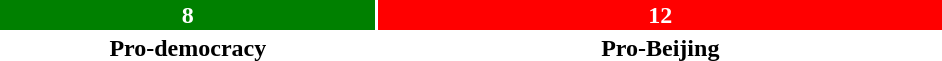<table style="width:50%; text-align:center;">
<tr style="color:white;">
<td style="background:green; width:40%;"><strong>8</strong></td>
<td style="background:red; width:60%;"><strong>12</strong></td>
</tr>
<tr>
<td><span><strong>Pro-democracy</strong></span></td>
<td><span><strong>Pro-Beijing</strong></span></td>
</tr>
</table>
